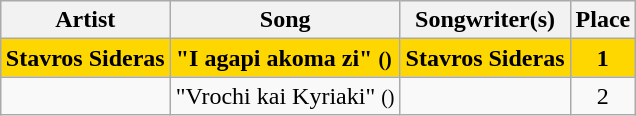<table class="sortable wikitable" style="margin: 1em auto 1em auto; text-align:center">
<tr>
<th>Artist</th>
<th>Song</th>
<th>Songwriter(s)</th>
<th>Place</th>
</tr>
<tr style="font-weight:bold; background:gold;">
<td align="left">Stavros Sideras</td>
<td align="left">"I agapi akoma zi" <small>()</small></td>
<td align="left">Stavros Sideras</td>
<td>1</td>
</tr>
<tr>
<td></td>
<td align="left">"Vrochi kai Kyriaki" <small>()</small></td>
<td></td>
<td>2</td>
</tr>
</table>
